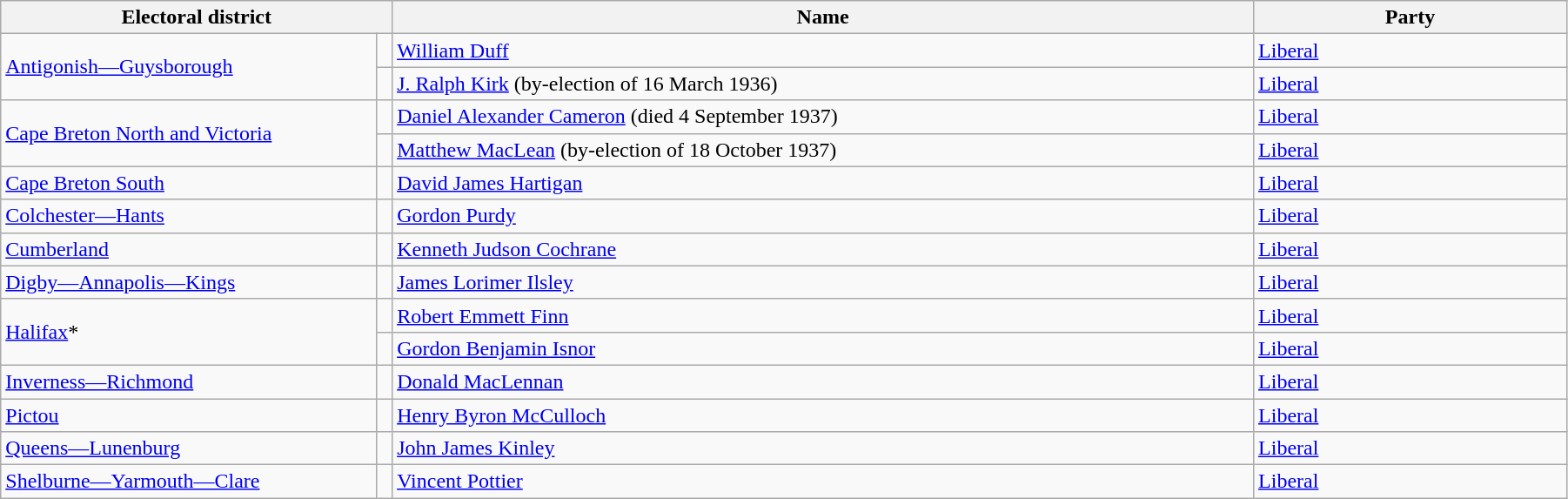<table class="wikitable" width=95%>
<tr>
<th colspan=2 width=25%>Electoral district</th>
<th>Name</th>
<th width=20%>Party</th>
</tr>
<tr>
<td width=24% rowspan=2><a href='#'>Antigonish—Guysborough</a></td>
<td></td>
<td><a href='#'>William Duff</a></td>
<td><a href='#'>Liberal</a></td>
</tr>
<tr>
<td></td>
<td><a href='#'>J. Ralph Kirk</a> (by-election of 16 March 1936)</td>
<td><a href='#'>Liberal</a></td>
</tr>
<tr>
<td rowspan=2><a href='#'>Cape Breton North and Victoria</a></td>
<td></td>
<td><a href='#'>Daniel Alexander Cameron</a> (died 4 September 1937)</td>
<td><a href='#'>Liberal</a></td>
</tr>
<tr>
<td></td>
<td><a href='#'>Matthew MacLean</a> (by-election of 18 October 1937)</td>
<td><a href='#'>Liberal</a></td>
</tr>
<tr>
<td><a href='#'>Cape Breton South</a></td>
<td></td>
<td><a href='#'>David James Hartigan</a></td>
<td><a href='#'>Liberal</a></td>
</tr>
<tr>
<td><a href='#'>Colchester—Hants</a></td>
<td></td>
<td><a href='#'>Gordon Purdy</a></td>
<td><a href='#'>Liberal</a></td>
</tr>
<tr>
<td><a href='#'>Cumberland</a></td>
<td></td>
<td><a href='#'>Kenneth Judson Cochrane</a></td>
<td><a href='#'>Liberal</a></td>
</tr>
<tr>
<td><a href='#'>Digby—Annapolis—Kings</a></td>
<td></td>
<td><a href='#'>James Lorimer Ilsley</a></td>
<td><a href='#'>Liberal</a></td>
</tr>
<tr>
<td rowspan=2><a href='#'>Halifax</a>*</td>
<td></td>
<td><a href='#'>Robert Emmett Finn</a></td>
<td><a href='#'>Liberal</a></td>
</tr>
<tr>
<td></td>
<td><a href='#'>Gordon Benjamin Isnor</a></td>
<td><a href='#'>Liberal</a></td>
</tr>
<tr>
<td><a href='#'>Inverness—Richmond</a></td>
<td></td>
<td><a href='#'>Donald MacLennan</a></td>
<td><a href='#'>Liberal</a></td>
</tr>
<tr>
<td><a href='#'>Pictou</a></td>
<td></td>
<td><a href='#'>Henry Byron McCulloch</a></td>
<td><a href='#'>Liberal</a></td>
</tr>
<tr>
<td><a href='#'>Queens—Lunenburg</a></td>
<td></td>
<td><a href='#'>John James Kinley</a></td>
<td><a href='#'>Liberal</a></td>
</tr>
<tr>
<td><a href='#'>Shelburne—Yarmouth—Clare</a></td>
<td></td>
<td><a href='#'>Vincent Pottier</a></td>
<td><a href='#'>Liberal</a></td>
</tr>
</table>
